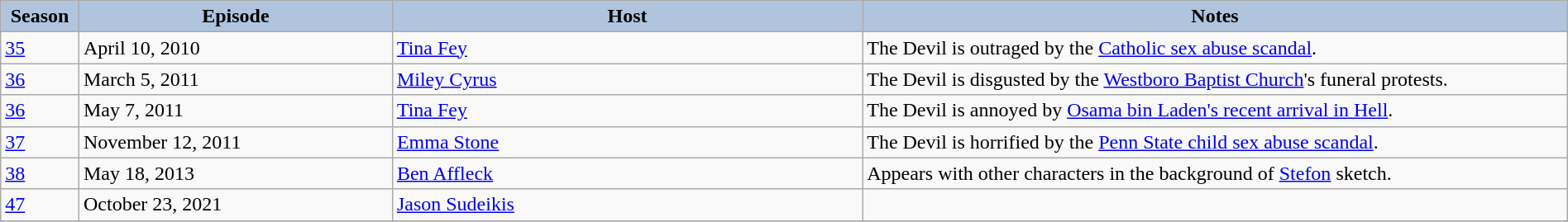<table class="wikitable" style="width:100%;">
<tr>
<th style="background:#B0C4DE;" width="5%">Season</th>
<th style="background:#B0C4DE;" width="20%">Episode</th>
<th style="background:#B0C4DE;" width="30%">Host</th>
<th style="background:#B0C4DE;" width="45%">Notes</th>
</tr>
<tr>
<td><a href='#'>35</a></td>
<td>April 10, 2010</td>
<td><a href='#'>Tina Fey</a></td>
<td>The Devil is outraged by the <a href='#'>Catholic sex abuse scandal</a>.</td>
</tr>
<tr>
<td><a href='#'>36</a></td>
<td>March 5, 2011</td>
<td><a href='#'>Miley Cyrus</a></td>
<td>The Devil is disgusted by the <a href='#'>Westboro Baptist Church</a>'s funeral protests.</td>
</tr>
<tr>
<td><a href='#'>36</a></td>
<td>May 7, 2011</td>
<td><a href='#'>Tina Fey</a></td>
<td>The Devil is annoyed by <a href='#'>Osama bin Laden's recent arrival in Hell</a>.</td>
</tr>
<tr>
<td><a href='#'>37</a></td>
<td>November 12, 2011</td>
<td><a href='#'>Emma Stone</a></td>
<td>The Devil is horrified by the <a href='#'>Penn State child sex abuse scandal</a>.</td>
</tr>
<tr>
<td><a href='#'>38</a></td>
<td>May 18, 2013</td>
<td><a href='#'>Ben Affleck</a></td>
<td>Appears with other characters in the background of <a href='#'>Stefon</a> sketch.</td>
</tr>
<tr>
<td><a href='#'>47</a></td>
<td>October 23, 2021</td>
<td><a href='#'>Jason Sudeikis</a></td>
<td></td>
</tr>
<tr>
</tr>
</table>
